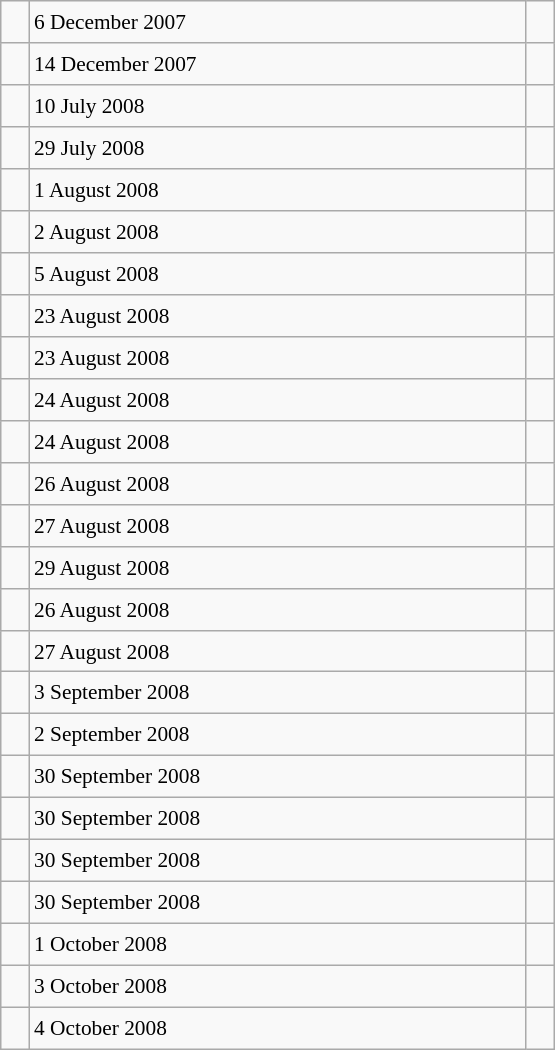<table class="wikitable" style="font-size: 89%; float: left; width: 26em; margin-right: 1em; height: 700px">
<tr>
<td></td>
<td>6 December 2007</td>
<td></td>
</tr>
<tr>
<td></td>
<td>14 December 2007</td>
<td></td>
</tr>
<tr>
<td></td>
<td>10 July 2008</td>
<td></td>
</tr>
<tr>
<td></td>
<td>29 July 2008</td>
<td></td>
</tr>
<tr>
<td></td>
<td>1 August 2008</td>
<td></td>
</tr>
<tr>
<td></td>
<td>2 August 2008</td>
<td></td>
</tr>
<tr>
<td></td>
<td>5 August 2008</td>
<td></td>
</tr>
<tr>
<td></td>
<td>23 August 2008</td>
<td></td>
</tr>
<tr>
<td></td>
<td>23 August 2008</td>
<td></td>
</tr>
<tr>
<td></td>
<td>24 August 2008</td>
<td></td>
</tr>
<tr>
<td></td>
<td>24 August 2008</td>
<td></td>
</tr>
<tr>
<td></td>
<td>26 August 2008</td>
<td></td>
</tr>
<tr>
<td></td>
<td>27 August 2008</td>
<td></td>
</tr>
<tr>
<td></td>
<td>29 August 2008</td>
<td></td>
</tr>
<tr>
<td></td>
<td>26 August 2008</td>
<td></td>
</tr>
<tr>
<td></td>
<td>27 August 2008</td>
<td></td>
</tr>
<tr>
<td></td>
<td>3 September 2008</td>
<td></td>
</tr>
<tr>
<td></td>
<td>2 September 2008</td>
<td></td>
</tr>
<tr>
<td></td>
<td>30 September 2008</td>
<td></td>
</tr>
<tr>
<td></td>
<td>30 September 2008</td>
<td></td>
</tr>
<tr>
<td></td>
<td>30 September 2008</td>
<td></td>
</tr>
<tr>
<td></td>
<td>30 September 2008</td>
<td></td>
</tr>
<tr>
<td></td>
<td>1 October 2008</td>
<td></td>
</tr>
<tr>
<td></td>
<td>3 October 2008</td>
<td></td>
</tr>
<tr>
<td></td>
<td>4 October 2008</td>
<td></td>
</tr>
</table>
